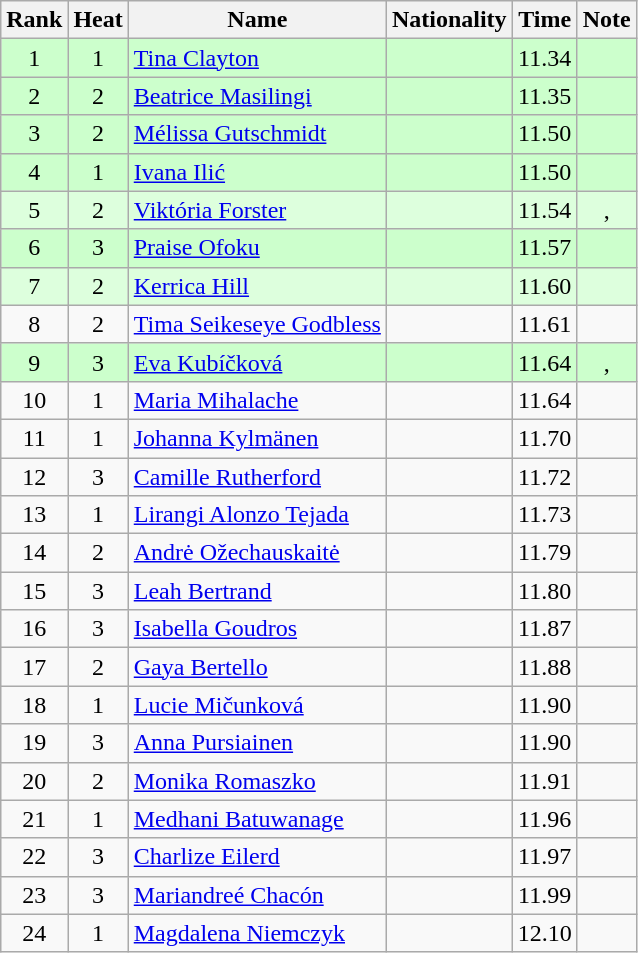<table class="wikitable sortable" style="text-align:center">
<tr>
<th>Rank</th>
<th>Heat</th>
<th>Name</th>
<th>Nationality</th>
<th>Time</th>
<th>Note</th>
</tr>
<tr bgcolor=ccffcc>
<td>1</td>
<td>1</td>
<td align=left><a href='#'>Tina Clayton</a></td>
<td align=left></td>
<td>11.34</td>
<td></td>
</tr>
<tr bgcolor=ccffcc>
<td>2</td>
<td>2</td>
<td align=left><a href='#'>Beatrice Masilingi</a></td>
<td align=left></td>
<td>11.35</td>
<td></td>
</tr>
<tr bgcolor=ccffcc>
<td>3</td>
<td>2</td>
<td align=left><a href='#'>Mélissa Gutschmidt</a></td>
<td align=left></td>
<td>11.50</td>
<td></td>
</tr>
<tr bgcolor=ccffcc>
<td>4</td>
<td>1</td>
<td align=left><a href='#'>Ivana Ilić</a></td>
<td align=left></td>
<td>11.50</td>
<td></td>
</tr>
<tr bgcolor=ddffdd>
<td>5</td>
<td>2</td>
<td align=left><a href='#'>Viktória Forster</a></td>
<td align=left></td>
<td>11.54</td>
<td>, </td>
</tr>
<tr bgcolor=ccffcc>
<td>6</td>
<td>3</td>
<td align=left><a href='#'>Praise Ofoku</a></td>
<td align=left></td>
<td>11.57</td>
<td></td>
</tr>
<tr bgcolor=ddffdd>
<td>7</td>
<td>2</td>
<td align=left><a href='#'>Kerrica Hill</a></td>
<td align=left></td>
<td>11.60</td>
<td></td>
</tr>
<tr>
<td>8</td>
<td>2</td>
<td align=left><a href='#'>Tima Seikeseye Godbless</a></td>
<td align=left></td>
<td>11.61</td>
<td></td>
</tr>
<tr bgcolor=ccffcc>
<td>9</td>
<td>3</td>
<td align=left><a href='#'>Eva Kubíčková</a></td>
<td align=left></td>
<td>11.64</td>
<td>, </td>
</tr>
<tr>
<td>10</td>
<td>1</td>
<td align=left><a href='#'>Maria Mihalache</a></td>
<td align=left></td>
<td>11.64</td>
<td></td>
</tr>
<tr>
<td>11</td>
<td>1</td>
<td align=left><a href='#'>Johanna Kylmänen</a></td>
<td align=left></td>
<td>11.70</td>
<td></td>
</tr>
<tr>
<td>12</td>
<td>3</td>
<td align=left><a href='#'>Camille Rutherford</a></td>
<td align=left></td>
<td>11.72</td>
<td></td>
</tr>
<tr>
<td>13</td>
<td>1</td>
<td align=left><a href='#'>Lirangi Alonzo Tejada</a></td>
<td align=left></td>
<td>11.73</td>
<td></td>
</tr>
<tr>
<td>14</td>
<td>2</td>
<td align=left><a href='#'>Andrė Ožechauskaitė</a></td>
<td align=left></td>
<td>11.79</td>
<td></td>
</tr>
<tr>
<td>15</td>
<td>3</td>
<td align=left><a href='#'>Leah Bertrand</a></td>
<td align=left></td>
<td>11.80</td>
<td></td>
</tr>
<tr>
<td>16</td>
<td>3</td>
<td align=left><a href='#'>Isabella Goudros</a></td>
<td align=left></td>
<td>11.87</td>
<td></td>
</tr>
<tr>
<td>17</td>
<td>2</td>
<td align=left><a href='#'>Gaya Bertello</a></td>
<td align=left></td>
<td>11.88</td>
<td></td>
</tr>
<tr>
<td>18</td>
<td>1</td>
<td align=left><a href='#'>Lucie Mičunková</a></td>
<td align=left></td>
<td>11.90</td>
<td></td>
</tr>
<tr>
<td>19</td>
<td>3</td>
<td align=left><a href='#'>Anna Pursiainen</a></td>
<td align=left></td>
<td>11.90</td>
<td></td>
</tr>
<tr>
<td>20</td>
<td>2</td>
<td align=left><a href='#'>Monika Romaszko</a></td>
<td align=left></td>
<td>11.91</td>
<td></td>
</tr>
<tr>
<td>21</td>
<td>1</td>
<td align=left><a href='#'>Medhani Batuwanage</a></td>
<td align=left></td>
<td>11.96</td>
<td></td>
</tr>
<tr>
<td>22</td>
<td>3</td>
<td align=left><a href='#'>Charlize Eilerd</a></td>
<td align=left></td>
<td>11.97</td>
<td></td>
</tr>
<tr>
<td>23</td>
<td>3</td>
<td align=left><a href='#'>Mariandreé Chacón</a></td>
<td align=left></td>
<td>11.99</td>
<td></td>
</tr>
<tr>
<td>24</td>
<td>1</td>
<td align=left><a href='#'>Magdalena Niemczyk</a></td>
<td align=left></td>
<td>12.10</td>
<td></td>
</tr>
</table>
